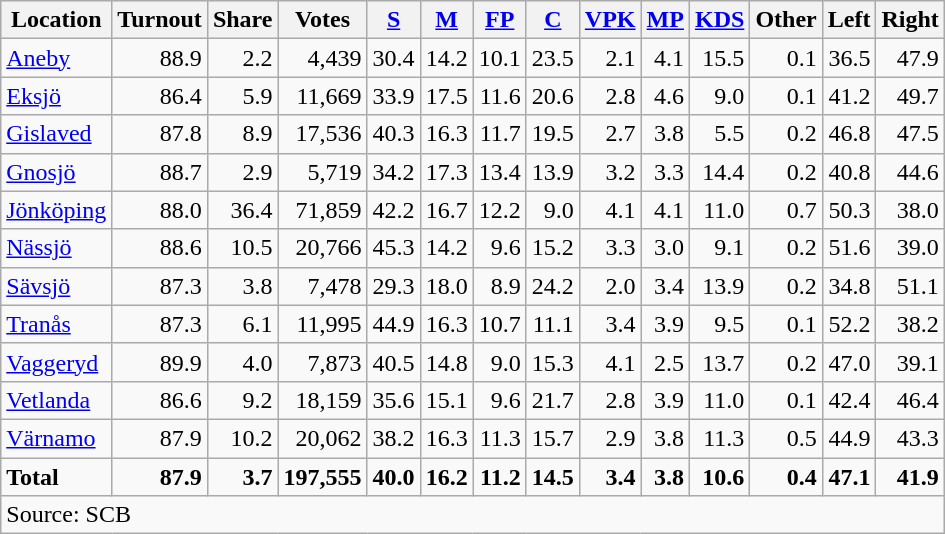<table class="wikitable sortable" style=text-align:right>
<tr>
<th>Location</th>
<th>Turnout</th>
<th>Share</th>
<th>Votes</th>
<th><a href='#'>S</a></th>
<th><a href='#'>M</a></th>
<th><a href='#'>FP</a></th>
<th><a href='#'>C</a></th>
<th><a href='#'>VPK</a></th>
<th><a href='#'>MP</a></th>
<th><a href='#'>KDS</a></th>
<th>Other</th>
<th>Left</th>
<th>Right</th>
</tr>
<tr>
<td align=left><a href='#'>Aneby</a></td>
<td>88.9</td>
<td>2.2</td>
<td>4,439</td>
<td>30.4</td>
<td>14.2</td>
<td>10.1</td>
<td>23.5</td>
<td>2.1</td>
<td>4.1</td>
<td>15.5</td>
<td>0.1</td>
<td>36.5</td>
<td>47.9</td>
</tr>
<tr>
<td align=left><a href='#'>Eksjö</a></td>
<td>86.4</td>
<td>5.9</td>
<td>11,669</td>
<td>33.9</td>
<td>17.5</td>
<td>11.6</td>
<td>20.6</td>
<td>2.8</td>
<td>4.6</td>
<td>9.0</td>
<td>0.1</td>
<td>41.2</td>
<td>49.7</td>
</tr>
<tr>
<td align=left><a href='#'>Gislaved</a></td>
<td>87.8</td>
<td>8.9</td>
<td>17,536</td>
<td>40.3</td>
<td>16.3</td>
<td>11.7</td>
<td>19.5</td>
<td>2.7</td>
<td>3.8</td>
<td>5.5</td>
<td>0.2</td>
<td>46.8</td>
<td>47.5</td>
</tr>
<tr>
<td align=left><a href='#'>Gnosjö</a></td>
<td>88.7</td>
<td>2.9</td>
<td>5,719</td>
<td>34.2</td>
<td>17.3</td>
<td>13.4</td>
<td>13.9</td>
<td>3.2</td>
<td>3.3</td>
<td>14.4</td>
<td>0.2</td>
<td>40.8</td>
<td>44.6</td>
</tr>
<tr>
<td align=left><a href='#'>Jönköping</a></td>
<td>88.0</td>
<td>36.4</td>
<td>71,859</td>
<td>42.2</td>
<td>16.7</td>
<td>12.2</td>
<td>9.0</td>
<td>4.1</td>
<td>4.1</td>
<td>11.0</td>
<td>0.7</td>
<td>50.3</td>
<td>38.0</td>
</tr>
<tr>
<td align=left><a href='#'>Nässjö</a></td>
<td>88.6</td>
<td>10.5</td>
<td>20,766</td>
<td>45.3</td>
<td>14.2</td>
<td>9.6</td>
<td>15.2</td>
<td>3.3</td>
<td>3.0</td>
<td>9.1</td>
<td>0.2</td>
<td>51.6</td>
<td>39.0</td>
</tr>
<tr>
<td align=left><a href='#'>Sävsjö</a></td>
<td>87.3</td>
<td>3.8</td>
<td>7,478</td>
<td>29.3</td>
<td>18.0</td>
<td>8.9</td>
<td>24.2</td>
<td>2.0</td>
<td>3.4</td>
<td>13.9</td>
<td>0.2</td>
<td>34.8</td>
<td>51.1</td>
</tr>
<tr>
<td align=left><a href='#'>Tranås</a></td>
<td>87.3</td>
<td>6.1</td>
<td>11,995</td>
<td>44.9</td>
<td>16.3</td>
<td>10.7</td>
<td>11.1</td>
<td>3.4</td>
<td>3.9</td>
<td>9.5</td>
<td>0.1</td>
<td>52.2</td>
<td>38.2</td>
</tr>
<tr>
<td align=left><a href='#'>Vaggeryd</a></td>
<td>89.9</td>
<td>4.0</td>
<td>7,873</td>
<td>40.5</td>
<td>14.8</td>
<td>9.0</td>
<td>15.3</td>
<td>4.1</td>
<td>2.5</td>
<td>13.7</td>
<td>0.2</td>
<td>47.0</td>
<td>39.1</td>
</tr>
<tr>
<td align=left><a href='#'>Vetlanda</a></td>
<td>86.6</td>
<td>9.2</td>
<td>18,159</td>
<td>35.6</td>
<td>15.1</td>
<td>9.6</td>
<td>21.7</td>
<td>2.8</td>
<td>3.9</td>
<td>11.0</td>
<td>0.1</td>
<td>42.4</td>
<td>46.4</td>
</tr>
<tr>
<td align=left><a href='#'>Värnamo</a></td>
<td>87.9</td>
<td>10.2</td>
<td>20,062</td>
<td>38.2</td>
<td>16.3</td>
<td>11.3</td>
<td>15.7</td>
<td>2.9</td>
<td>3.8</td>
<td>11.3</td>
<td>0.5</td>
<td>44.9</td>
<td>43.3</td>
</tr>
<tr>
<td align=left><strong>Total</strong></td>
<td><strong>87.9</strong></td>
<td><strong>3.7</strong></td>
<td><strong>197,555</strong></td>
<td><strong>40.0</strong></td>
<td><strong>16.2</strong></td>
<td><strong>11.2</strong></td>
<td><strong>14.5</strong></td>
<td><strong>3.4</strong></td>
<td><strong>3.8</strong></td>
<td><strong>10.6</strong></td>
<td><strong>0.4</strong></td>
<td><strong>47.1</strong></td>
<td><strong>41.9</strong></td>
</tr>
<tr>
<td align=left colspan=14>Source: SCB </td>
</tr>
</table>
